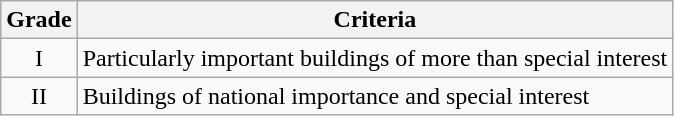<table class="wikitable">
<tr>
<th>Grade</th>
<th>Criteria</th>
</tr>
<tr>
<td align="center" >I</td>
<td>Particularly important buildings of more than special interest</td>
</tr>
<tr>
<td align="center" >II</td>
<td>Buildings of national importance and special interest</td>
</tr>
</table>
